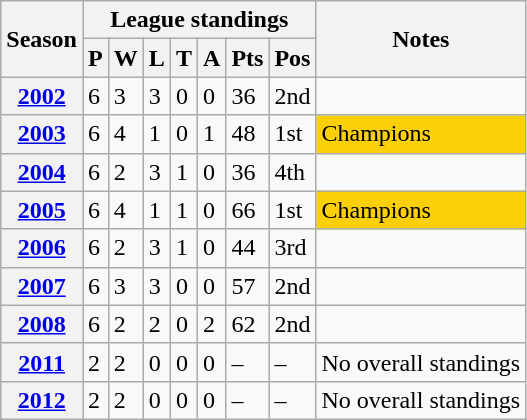<table class="wikitable sortable">
<tr>
<th scope="col" rowspan="2">Season</th>
<th scope="col" colspan="7">League standings</th>
<th scope="col" rowspan="2">Notes</th>
</tr>
<tr>
<th scope="col">P</th>
<th scope="col">W</th>
<th scope="col">L</th>
<th scope="col">T</th>
<th scope="col">A</th>
<th scope="col">Pts</th>
<th scope="col">Pos</th>
</tr>
<tr>
<th scope="row"><a href='#'>2002</a></th>
<td>6</td>
<td>3</td>
<td>3</td>
<td>0</td>
<td>0</td>
<td>36</td>
<td>2nd</td>
<td></td>
</tr>
<tr>
<th scope="row"><a href='#'>2003</a></th>
<td>6</td>
<td>4</td>
<td>1</td>
<td>0</td>
<td>1</td>
<td>48</td>
<td>1st</td>
<td style="background:#fbd009;">Champions</td>
</tr>
<tr>
<th scope="row"><a href='#'>2004</a></th>
<td>6</td>
<td>2</td>
<td>3</td>
<td>1</td>
<td>0</td>
<td>36</td>
<td>4th</td>
<td></td>
</tr>
<tr>
<th scope="row"><a href='#'>2005</a></th>
<td>6</td>
<td>4</td>
<td>1</td>
<td>1</td>
<td>0</td>
<td>66</td>
<td>1st</td>
<td style="background:#fbd009;">Champions</td>
</tr>
<tr>
<th scope="row"><a href='#'>2006</a></th>
<td>6</td>
<td>2</td>
<td>3</td>
<td>1</td>
<td>0</td>
<td>44</td>
<td>3rd</td>
<td></td>
</tr>
<tr>
<th scope="row"><a href='#'>2007</a></th>
<td>6</td>
<td>3</td>
<td>3</td>
<td>0</td>
<td>0</td>
<td>57</td>
<td>2nd</td>
<td></td>
</tr>
<tr>
<th scope="row"><a href='#'>2008</a></th>
<td>6</td>
<td>2</td>
<td>2</td>
<td>0</td>
<td>2</td>
<td>62</td>
<td>2nd</td>
<td></td>
</tr>
<tr>
<th scope="row"><a href='#'>2011</a></th>
<td>2</td>
<td>2</td>
<td>0</td>
<td>0</td>
<td>0</td>
<td>–</td>
<td>–</td>
<td>No overall standings</td>
</tr>
<tr>
<th scope="row"><a href='#'>2012</a></th>
<td>2</td>
<td>2</td>
<td>0</td>
<td>0</td>
<td>0</td>
<td>–</td>
<td>–</td>
<td>No overall standings</td>
</tr>
</table>
